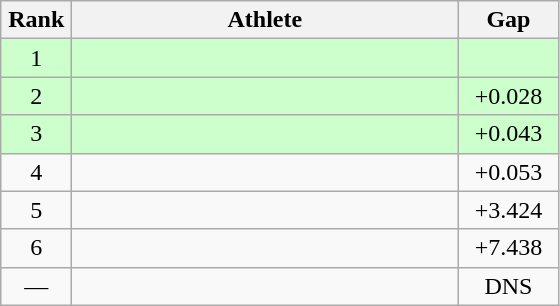<table class=wikitable style="text-align:center">
<tr>
<th width=40>Rank</th>
<th width=250>Athlete</th>
<th width=60>Gap</th>
</tr>
<tr bgcolor="ccffcc">
<td>1</td>
<td align=left></td>
<td></td>
</tr>
<tr bgcolor="ccffcc">
<td>2</td>
<td align=left></td>
<td>+0.028</td>
</tr>
<tr bgcolor="ccffcc">
<td>3</td>
<td align=left></td>
<td>+0.043</td>
</tr>
<tr>
<td>4</td>
<td align=left></td>
<td>+0.053</td>
</tr>
<tr>
<td>5</td>
<td align=left></td>
<td>+3.424</td>
</tr>
<tr>
<td>6</td>
<td align=left></td>
<td>+7.438</td>
</tr>
<tr>
<td>—</td>
<td align=left></td>
<td>DNS</td>
</tr>
</table>
